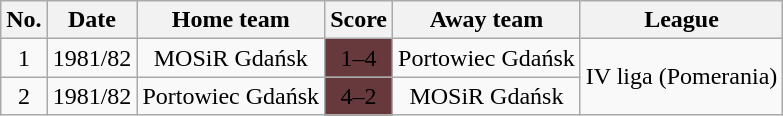<table class="wikitable" style="text-align: center">
<tr>
<th>No.</th>
<th>Date</th>
<th>Home team</th>
<th>Score</th>
<th>Away team</th>
<th>League</th>
</tr>
<tr>
<td>1</td>
<td>1981/82</td>
<td>MOSiR Gdańsk</td>
<td bgcolor=67393C><span>1–4</span></td>
<td>Portowiec Gdańsk</td>
<td rowspan=2>IV liga (Pomerania)</td>
</tr>
<tr>
<td>2</td>
<td>1981/82</td>
<td>Portowiec Gdańsk</td>
<td bgcolor=67393C><span>4–2</span></td>
<td>MOSiR Gdańsk</td>
</tr>
</table>
